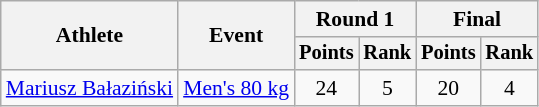<table class="wikitable" style="font-size:90%">
<tr>
<th rowspan=2>Athlete</th>
<th rowspan=2>Event</th>
<th colspan=2>Round 1</th>
<th colspan=2>Final</th>
</tr>
<tr style="font-size:95%">
<th>Points</th>
<th>Rank</th>
<th>Points</th>
<th>Rank</th>
</tr>
<tr align=center>
<td align=left><a href='#'>Mariusz Bałaziński</a></td>
<td align=left><a href='#'>Men's 80 kg</a></td>
<td>24</td>
<td>5</td>
<td>20</td>
<td>4</td>
</tr>
</table>
